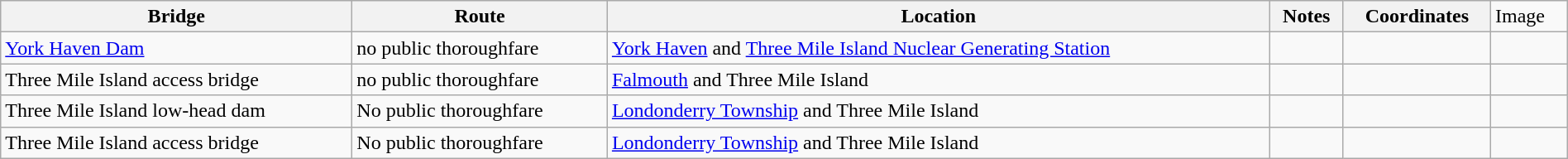<table class="wikitable" style="width:100%">
<tr>
<th>Bridge</th>
<th>Route</th>
<th>Location</th>
<th>Notes</th>
<th>Coordinates</th>
<td>Image</td>
</tr>
<tr>
<td><a href='#'>York Haven Dam</a></td>
<td>no public thoroughfare</td>
<td><a href='#'>York Haven</a> and <a href='#'>Three Mile Island Nuclear Generating Station</a></td>
<td></td>
<td></td>
<td></td>
</tr>
<tr>
<td>Three Mile Island access bridge</td>
<td>no public thoroughfare</td>
<td><a href='#'>Falmouth</a> and Three Mile Island</td>
<td></td>
<td></td>
<td></td>
</tr>
<tr>
<td>Three Mile Island low-head dam</td>
<td>No public thoroughfare</td>
<td><a href='#'>Londonderry Township</a> and Three Mile Island</td>
<td></td>
<td></td>
<td></td>
</tr>
<tr>
<td>Three Mile Island access bridge</td>
<td>No public thoroughfare</td>
<td><a href='#'>Londonderry Township</a> and Three Mile Island</td>
<td></td>
<td></td>
<td></td>
</tr>
</table>
